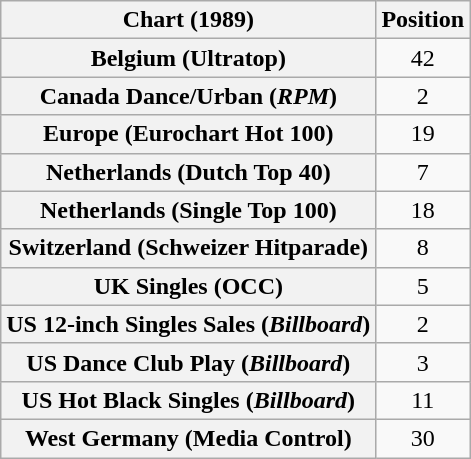<table class="wikitable sortable plainrowheaders" style="text-align:center">
<tr>
<th>Chart (1989)</th>
<th>Position</th>
</tr>
<tr>
<th scope="row">Belgium (Ultratop)</th>
<td>42</td>
</tr>
<tr>
<th scope="row">Canada Dance/Urban (<em>RPM</em>)</th>
<td>2</td>
</tr>
<tr>
<th scope="row">Europe (Eurochart Hot 100)</th>
<td>19</td>
</tr>
<tr>
<th scope="row">Netherlands (Dutch Top 40)</th>
<td>7</td>
</tr>
<tr>
<th scope="row">Netherlands (Single Top 100)</th>
<td>18</td>
</tr>
<tr>
<th scope="row">Switzerland (Schweizer Hitparade)</th>
<td>8</td>
</tr>
<tr>
<th scope="row">UK Singles (OCC)</th>
<td>5</td>
</tr>
<tr>
<th scope="row">US 12-inch Singles Sales (<em>Billboard</em>)</th>
<td>2</td>
</tr>
<tr>
<th scope="row">US Dance Club Play (<em>Billboard</em>)</th>
<td>3</td>
</tr>
<tr>
<th scope="row">US Hot Black Singles (<em>Billboard</em>)</th>
<td>11</td>
</tr>
<tr>
<th scope="row">West Germany (Media Control)</th>
<td>30</td>
</tr>
</table>
